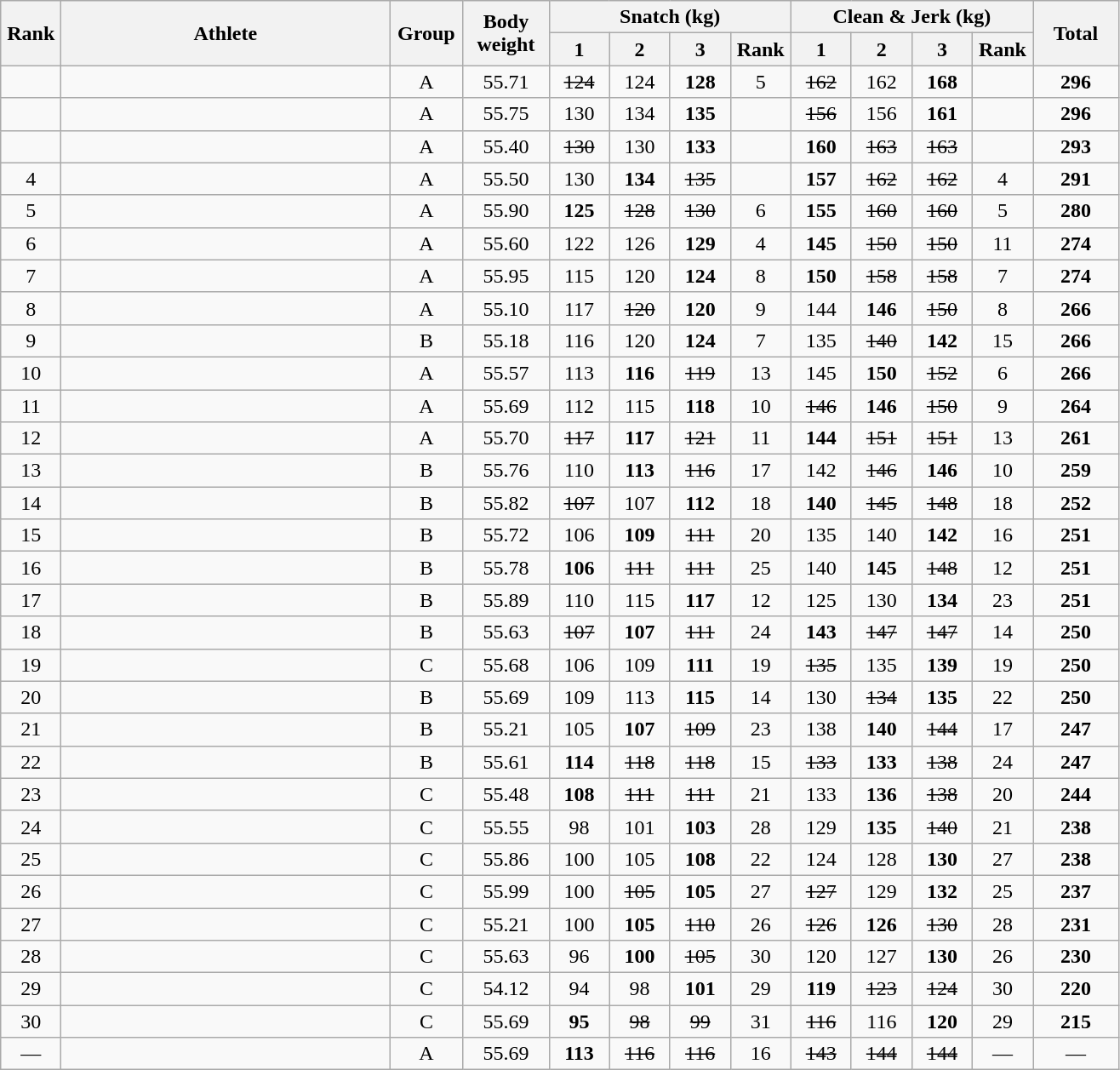<table class = "wikitable" style="text-align:center;">
<tr>
<th rowspan=2 width=40>Rank</th>
<th rowspan=2 width=250>Athlete</th>
<th rowspan=2 width=50>Group</th>
<th rowspan=2 width=60>Body weight</th>
<th colspan=4>Snatch (kg)</th>
<th colspan=4>Clean & Jerk (kg)</th>
<th rowspan=2 width=60>Total</th>
</tr>
<tr>
<th width=40>1</th>
<th width=40>2</th>
<th width=40>3</th>
<th width=40>Rank</th>
<th width=40>1</th>
<th width=40>2</th>
<th width=40>3</th>
<th width=40>Rank</th>
</tr>
<tr>
<td></td>
<td align=left></td>
<td>A</td>
<td>55.71</td>
<td><s>124</s></td>
<td>124</td>
<td><strong>128</strong></td>
<td>5</td>
<td><s>162</s></td>
<td>162</td>
<td><strong>168</strong></td>
<td></td>
<td><strong>296</strong></td>
</tr>
<tr>
<td></td>
<td align=left></td>
<td>A</td>
<td>55.75</td>
<td>130</td>
<td>134</td>
<td><strong>135</strong></td>
<td></td>
<td><s>156</s></td>
<td>156</td>
<td><strong>161</strong></td>
<td></td>
<td><strong>296</strong></td>
</tr>
<tr>
<td></td>
<td align=left></td>
<td>A</td>
<td>55.40</td>
<td><s>130</s></td>
<td>130</td>
<td><strong>133</strong></td>
<td></td>
<td><strong>160</strong></td>
<td><s>163</s></td>
<td><s>163</s></td>
<td></td>
<td><strong>293</strong></td>
</tr>
<tr>
<td>4</td>
<td align=left></td>
<td>A</td>
<td>55.50</td>
<td>130</td>
<td><strong>134</strong></td>
<td><s>135</s></td>
<td></td>
<td><strong>157</strong></td>
<td><s>162</s></td>
<td><s>162</s></td>
<td>4</td>
<td><strong>291</strong></td>
</tr>
<tr>
<td>5</td>
<td align=left></td>
<td>A</td>
<td>55.90</td>
<td><strong>125</strong></td>
<td><s>128</s></td>
<td><s>130</s></td>
<td>6</td>
<td><strong>155</strong></td>
<td><s>160</s></td>
<td><s>160</s></td>
<td>5</td>
<td><strong>280</strong></td>
</tr>
<tr>
<td>6</td>
<td align=left></td>
<td>A</td>
<td>55.60</td>
<td>122</td>
<td>126</td>
<td><strong>129</strong></td>
<td>4</td>
<td><strong>145</strong></td>
<td><s>150</s></td>
<td><s>150</s></td>
<td>11</td>
<td><strong>274</strong></td>
</tr>
<tr>
<td>7</td>
<td align=left></td>
<td>A</td>
<td>55.95</td>
<td>115</td>
<td>120</td>
<td><strong>124</strong></td>
<td>8</td>
<td><strong>150</strong></td>
<td><s>158</s></td>
<td><s>158</s></td>
<td>7</td>
<td><strong>274</strong></td>
</tr>
<tr>
<td>8</td>
<td align=left></td>
<td>A</td>
<td>55.10</td>
<td>117</td>
<td><s>120</s></td>
<td><strong>120</strong></td>
<td>9</td>
<td>144</td>
<td><strong>146</strong></td>
<td><s>150</s></td>
<td>8</td>
<td><strong>266</strong></td>
</tr>
<tr>
<td>9</td>
<td align=left></td>
<td>B</td>
<td>55.18</td>
<td>116</td>
<td>120</td>
<td><strong>124</strong></td>
<td>7</td>
<td>135</td>
<td><s>140</s></td>
<td><strong>142</strong></td>
<td>15</td>
<td><strong>266</strong></td>
</tr>
<tr>
<td>10</td>
<td align=left></td>
<td>A</td>
<td>55.57</td>
<td>113</td>
<td><strong>116</strong></td>
<td><s>119</s></td>
<td>13</td>
<td>145</td>
<td><strong>150</strong></td>
<td><s>152</s></td>
<td>6</td>
<td><strong>266</strong></td>
</tr>
<tr>
<td>11</td>
<td align=left></td>
<td>A</td>
<td>55.69</td>
<td>112</td>
<td>115</td>
<td><strong>118</strong></td>
<td>10</td>
<td><s>146</s></td>
<td><strong>146</strong></td>
<td><s>150</s></td>
<td>9</td>
<td><strong>264</strong></td>
</tr>
<tr>
<td>12</td>
<td align=left></td>
<td>A</td>
<td>55.70</td>
<td><s>117</s></td>
<td><strong>117</strong></td>
<td><s>121</s></td>
<td>11</td>
<td><strong>144</strong></td>
<td><s>151</s></td>
<td><s>151</s></td>
<td>13</td>
<td><strong>261</strong></td>
</tr>
<tr>
<td>13</td>
<td align=left></td>
<td>B</td>
<td>55.76</td>
<td>110</td>
<td><strong>113</strong></td>
<td><s>116</s></td>
<td>17</td>
<td>142</td>
<td><s>146</s></td>
<td><strong>146</strong></td>
<td>10</td>
<td><strong>259</strong></td>
</tr>
<tr>
<td>14</td>
<td align=left></td>
<td>B</td>
<td>55.82</td>
<td><s>107</s></td>
<td>107</td>
<td><strong>112</strong></td>
<td>18</td>
<td><strong>140</strong></td>
<td><s>145</s></td>
<td><s>148</s></td>
<td>18</td>
<td><strong>252</strong></td>
</tr>
<tr>
<td>15</td>
<td align=left></td>
<td>B</td>
<td>55.72</td>
<td>106</td>
<td><strong>109</strong></td>
<td><s>111</s></td>
<td>20</td>
<td>135</td>
<td>140</td>
<td><strong>142</strong></td>
<td>16</td>
<td><strong>251</strong></td>
</tr>
<tr>
<td>16</td>
<td align=left></td>
<td>B</td>
<td>55.78</td>
<td><strong>106</strong></td>
<td><s>111</s></td>
<td><s>111</s></td>
<td>25</td>
<td>140</td>
<td><strong>145</strong></td>
<td><s>148</s></td>
<td>12</td>
<td><strong>251</strong></td>
</tr>
<tr>
<td>17</td>
<td align=left></td>
<td>B</td>
<td>55.89</td>
<td>110</td>
<td>115</td>
<td><strong>117</strong></td>
<td>12</td>
<td>125</td>
<td>130</td>
<td><strong>134</strong></td>
<td>23</td>
<td><strong>251</strong></td>
</tr>
<tr>
<td>18</td>
<td align=left></td>
<td>B</td>
<td>55.63</td>
<td><s>107</s></td>
<td><strong>107</strong></td>
<td><s>111</s></td>
<td>24</td>
<td><strong>143</strong></td>
<td><s>147</s></td>
<td><s>147</s></td>
<td>14</td>
<td><strong>250</strong></td>
</tr>
<tr>
<td>19</td>
<td align=left></td>
<td>C</td>
<td>55.68</td>
<td>106</td>
<td>109</td>
<td><strong>111</strong></td>
<td>19</td>
<td><s>135</s></td>
<td>135</td>
<td><strong>139</strong></td>
<td>19</td>
<td><strong>250</strong></td>
</tr>
<tr>
<td>20</td>
<td align=left></td>
<td>B</td>
<td>55.69</td>
<td>109</td>
<td>113</td>
<td><strong>115</strong></td>
<td>14</td>
<td>130</td>
<td><s>134</s></td>
<td><strong>135</strong></td>
<td>22</td>
<td><strong>250</strong></td>
</tr>
<tr>
<td>21</td>
<td align=left></td>
<td>B</td>
<td>55.21</td>
<td>105</td>
<td><strong>107</strong></td>
<td><s>109</s></td>
<td>23</td>
<td>138</td>
<td><strong>140</strong></td>
<td><s>144</s></td>
<td>17</td>
<td><strong>247</strong></td>
</tr>
<tr>
<td>22</td>
<td align=left></td>
<td>B</td>
<td>55.61</td>
<td><strong>114</strong></td>
<td><s>118</s></td>
<td><s>118</s></td>
<td>15</td>
<td><s>133</s></td>
<td><strong>133</strong></td>
<td><s>138</s></td>
<td>24</td>
<td><strong>247</strong></td>
</tr>
<tr>
<td>23</td>
<td align=left></td>
<td>C</td>
<td>55.48</td>
<td><strong>108</strong></td>
<td><s>111</s></td>
<td><s>111</s></td>
<td>21</td>
<td>133</td>
<td><strong>136</strong></td>
<td><s>138</s></td>
<td>20</td>
<td><strong>244</strong></td>
</tr>
<tr>
<td>24</td>
<td align=left></td>
<td>C</td>
<td>55.55</td>
<td>98</td>
<td>101</td>
<td><strong>103</strong></td>
<td>28</td>
<td>129</td>
<td><strong>135</strong></td>
<td><s>140</s></td>
<td>21</td>
<td><strong>238</strong></td>
</tr>
<tr>
<td>25</td>
<td align=left></td>
<td>C</td>
<td>55.86</td>
<td>100</td>
<td>105</td>
<td><strong>108</strong></td>
<td>22</td>
<td>124</td>
<td>128</td>
<td><strong>130</strong></td>
<td>27</td>
<td><strong>238</strong></td>
</tr>
<tr>
<td>26</td>
<td align=left></td>
<td>C</td>
<td>55.99</td>
<td>100</td>
<td><s>105</s></td>
<td><strong>105</strong></td>
<td>27</td>
<td><s>127</s></td>
<td>129</td>
<td><strong>132</strong></td>
<td>25</td>
<td><strong>237</strong></td>
</tr>
<tr>
<td>27</td>
<td align=left></td>
<td>C</td>
<td>55.21</td>
<td>100</td>
<td><strong>105</strong></td>
<td><s>110</s></td>
<td>26</td>
<td><s>126</s></td>
<td><strong>126</strong></td>
<td><s>130</s></td>
<td>28</td>
<td><strong>231</strong></td>
</tr>
<tr>
<td>28</td>
<td align=left></td>
<td>C</td>
<td>55.63</td>
<td>96</td>
<td><strong>100</strong></td>
<td><s>105</s></td>
<td>30</td>
<td>120</td>
<td>127</td>
<td><strong>130</strong></td>
<td>26</td>
<td><strong>230</strong></td>
</tr>
<tr>
<td>29</td>
<td align=left></td>
<td>C</td>
<td>54.12</td>
<td>94</td>
<td>98</td>
<td><strong>101</strong></td>
<td>29</td>
<td><strong>119</strong></td>
<td><s>123</s></td>
<td><s>124</s></td>
<td>30</td>
<td><strong>220</strong></td>
</tr>
<tr>
<td>30</td>
<td align=left></td>
<td>C</td>
<td>55.69</td>
<td><strong>95</strong></td>
<td><s>98</s></td>
<td><s>99</s></td>
<td>31</td>
<td><s>116</s></td>
<td>116</td>
<td><strong>120</strong></td>
<td>29</td>
<td><strong>215</strong></td>
</tr>
<tr>
<td>—</td>
<td align=left></td>
<td>A</td>
<td>55.69</td>
<td><strong>113</strong></td>
<td><s>116</s></td>
<td><s>116</s></td>
<td>16</td>
<td><s>143</s></td>
<td><s>144</s></td>
<td><s>144</s></td>
<td>—</td>
<td>—</td>
</tr>
</table>
